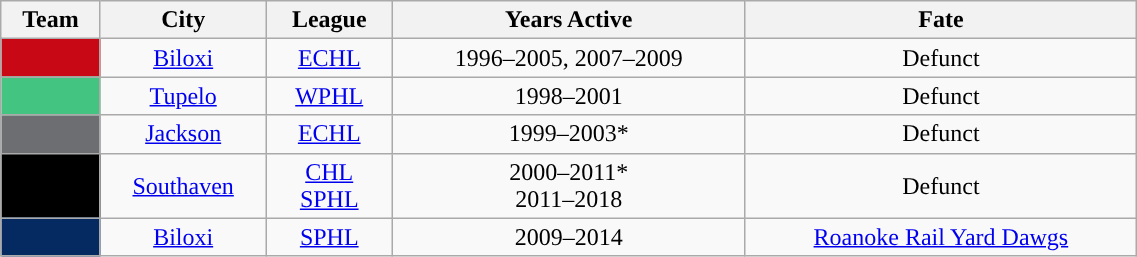<table class="wikitable sortable" width="60%">
<tr>
<th>Team</th>
<th>City</th>
<th>League</th>
<th>Years Active</th>
<th>Fate</th>
</tr>
<tr align=center>
<td style="color:white; background:#C80815; "><strong><a href='#'></a></strong></td>
<td><a href='#'>Biloxi</a></td>
<td><a href='#'>ECHL</a></td>
<td>1996–2005, 2007–2009</td>
<td>Defunct</td>
</tr>
<tr align=center>
<td style="color:white; background:#44c481; "><strong><a href='#'></a></strong></td>
<td><a href='#'>Tupelo</a></td>
<td><a href='#'>WPHL</a></td>
<td>1998–2001</td>
<td>Defunct</td>
</tr>
<tr align=center>
<td style="color:white; background:#6d6e71; "><strong><a href='#'></a></strong></td>
<td><a href='#'>Jackson</a></td>
<td><a href='#'>ECHL</a></td>
<td>1999–2003*</td>
<td>Defunct</td>
</tr>
<tr align=center>
<td style="color:white; background:#000000; "><strong><a href='#'></a></strong></td>
<td><a href='#'>Southaven</a></td>
<td><a href='#'>CHL</a><br><a href='#'>SPHL</a></td>
<td>2000–2011*<br>2011–2018</td>
<td>Defunct</td>
</tr>
<tr align=center>
<td style="color:white; background:#042A61; "><strong><a href='#'></a></strong></td>
<td><a href='#'>Biloxi</a></td>
<td><a href='#'>SPHL</a></td>
<td>2009–2014</td>
<td><a href='#'>Roanoke Rail Yard Dawgs</a></td>
</tr>
</table>
